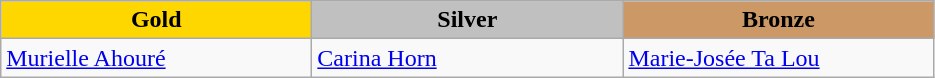<table class="wikitable" style="text-align:left">
<tr align="center">
<td width=200 bgcolor=gold><strong>Gold</strong></td>
<td width=200 bgcolor=silver><strong>Silver</strong></td>
<td width=200 bgcolor=CC9966><strong>Bronze</strong></td>
</tr>
<tr>
<td><a href='#'>Murielle Ahouré</a><br><em></em></td>
<td><a href='#'>Carina Horn</a><br><em></em></td>
<td><a href='#'>Marie-Josée Ta Lou</a><br><em></em></td>
</tr>
</table>
